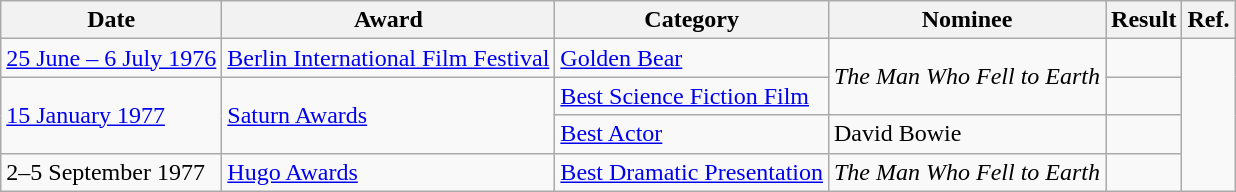<table class="wikitable sortable">
<tr>
<th>Date</th>
<th>Award</th>
<th>Category</th>
<th>Nominee</th>
<th>Result</th>
<th>Ref.</th>
</tr>
<tr>
<td><a href='#'>25 June – 6 July 1976</a></td>
<td><a href='#'>Berlin International Film Festival</a></td>
<td><a href='#'>Golden Bear</a></td>
<td rowspan="2"><em>The Man Who Fell to Earth</em></td>
<td></td>
<td rowspan="4"></td>
</tr>
<tr>
<td rowspan="2"><a href='#'>15 January 1977</a></td>
<td rowspan="2"><a href='#'>Saturn Awards</a></td>
<td><a href='#'>Best Science Fiction Film</a></td>
<td></td>
</tr>
<tr>
<td><a href='#'>Best Actor</a></td>
<td>David Bowie</td>
<td></td>
</tr>
<tr>
<td>2–5 September 1977</td>
<td><a href='#'>Hugo Awards</a></td>
<td><a href='#'>Best Dramatic Presentation</a></td>
<td><em>The Man Who Fell to Earth</em></td>
<td></td>
</tr>
</table>
